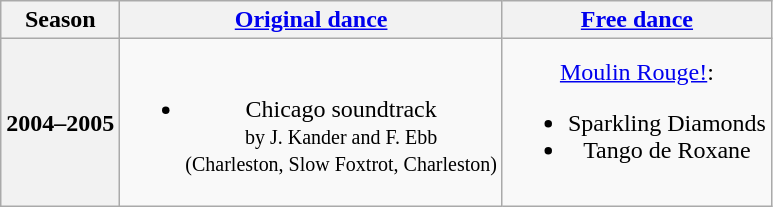<table class=wikitable style=text-align:center>
<tr>
<th>Season</th>
<th><a href='#'>Original dance</a></th>
<th><a href='#'>Free dance</a></th>
</tr>
<tr>
<th>2004–2005 <br> </th>
<td><br><ul><li>Chicago soundtrack <br><small> by J. Kander and F. Ebb <br> (Charleston, Slow Foxtrot, Charleston) </small></li></ul></td>
<td><a href='#'>Moulin Rouge!</a>:<br><ul><li>Sparkling Diamonds</li><li>Tango de Roxane</li></ul></td>
</tr>
</table>
